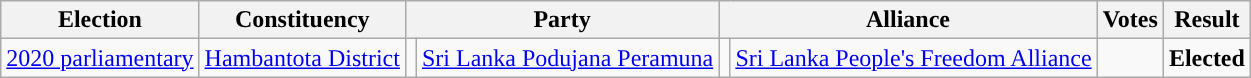<table class="wikitable" style="text-align:left;">
<tr>
<th scope=col>Election</th>
<th scope=col>Constituency</th>
<th scope=col colspan="2">Party</th>
<th scope=col colspan="2">Alliance</th>
<th scope=col>Votes</th>
<th scope=col>Result</th>
</tr>
<tr>
<td><a href='#'>2020 parliamentary</a></td>
<td><a href='#'>Hambantota District</a></td>
<td style="background:"></td>
<td><a href='#'>Sri Lanka Podujana Peramuna</a></td>
<td style="background:"></td>
<td><a href='#'>Sri Lanka People's Freedom Alliance</a></td>
<td align=right></td>
<td><strong>Elected</strong></td>
</tr>
</table>
